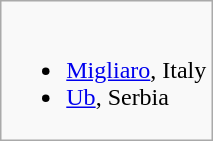<table class="wikitable">
<tr valign="top">
<td><br><ul><li> <a href='#'>Migliaro</a>, Italy</li><li> <a href='#'>Ub</a>, Serbia</li></ul></td>
</tr>
</table>
